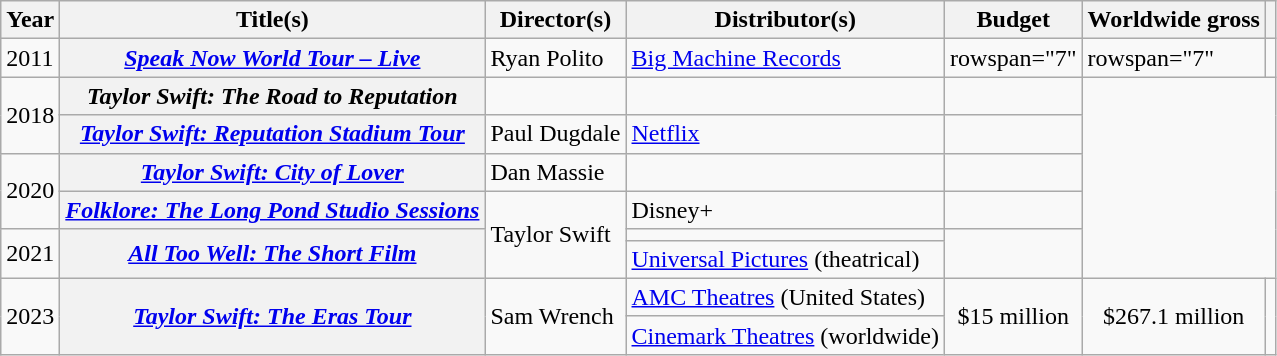<table class="wikitable sortable plainrowheaders">
<tr>
<th scope="col">Year</th>
<th scope="col">Title(s)</th>
<th scope="col">Director(s)</th>
<th scope="col">Distributor(s)</th>
<th scope="col">Budget</th>
<th scope="col">Worldwide gross</th>
<th scope="col" class="unsortable"></th>
</tr>
<tr>
<td>2011</td>
<th scope="row"><em><a href='#'>Speak Now World Tour – Live</a></em></th>
<td>Ryan Polito</td>
<td><a href='#'>Big Machine Records</a></td>
<td>rowspan="7" </td>
<td>rowspan="7" </td>
<td style="text-align:center;"></td>
</tr>
<tr>
<td rowspan="2">2018</td>
<th scope="row"><em>Taylor Swift: The Road to Reputation</em></th>
<td></td>
<td></td>
<td style="text-align:center;"></td>
</tr>
<tr>
<th scope="row"><em><a href='#'>Taylor Swift: Reputation Stadium Tour</a></em></th>
<td>Paul Dugdale</td>
<td><a href='#'>Netflix</a></td>
<td style="text-align:center;"></td>
</tr>
<tr>
<td rowspan="2">2020</td>
<th scope="row"><em><a href='#'>Taylor Swift: City of Lover</a></em></th>
<td>Dan Massie</td>
<td></td>
<td style="text-align:center;"></td>
</tr>
<tr>
<th scope="row"><em><a href='#'>Folklore: The Long Pond Studio Sessions</a></em></th>
<td rowspan="3">Taylor Swift</td>
<td>Disney+</td>
<td style="text-align:center;"></td>
</tr>
<tr>
<td rowspan="2">2021</td>
<th scope="row" rowspan="2"><em><a href='#'>All Too Well: The Short Film</a></em></th>
<td></td>
<td rowspan="2" style="text-align:center;"></td>
</tr>
<tr>
<td><a href='#'>Universal Pictures</a> (theatrical)</td>
</tr>
<tr>
<td rowspan="2">2023</td>
<th scope="row" rowspan="2"><em><a href='#'>Taylor Swift: The Eras Tour</a></em></th>
<td rowspan="2">Sam Wrench</td>
<td><a href='#'>AMC Theatres</a> (United States)</td>
<td rowspan="2" style="text-align:center;">$15 million</td>
<td rowspan="2" style="text-align:center;">$267.1 million</td>
<td rowspan="2" style="text-align:center;"></td>
</tr>
<tr>
<td><a href='#'>Cinemark Theatres</a> (worldwide)</td>
</tr>
</table>
